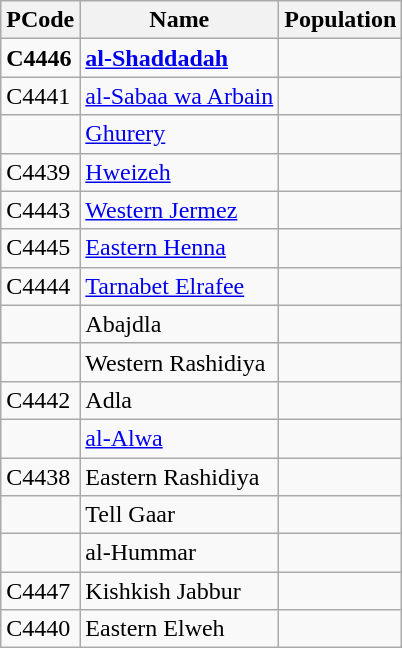<table class="wikitable sortable">
<tr>
<th>PCode</th>
<th>Name</th>
<th>Population</th>
</tr>
<tr>
<td><strong>C4446</strong></td>
<td><strong><a href='#'>al-Shaddadah</a></strong></td>
<td align=right><strong></strong></td>
</tr>
<tr>
<td>C4441</td>
<td><a href='#'>al-Sabaa wa Arbain</a></td>
<td align=right></td>
</tr>
<tr>
<td></td>
<td><a href='#'>Ghurery</a></td>
<td align=right></td>
</tr>
<tr>
<td>C4439</td>
<td><a href='#'>Hweizeh</a></td>
<td align=right></td>
</tr>
<tr>
<td>C4443</td>
<td><a href='#'>Western Jermez</a></td>
<td align=right></td>
</tr>
<tr>
<td>C4445</td>
<td><a href='#'>Eastern Henna</a></td>
<td align=right></td>
</tr>
<tr>
<td>C4444</td>
<td><a href='#'>Tarnabet Elrafee</a></td>
<td align=right></td>
</tr>
<tr>
<td></td>
<td>Abajdla</td>
<td align=right></td>
</tr>
<tr>
<td></td>
<td>Western Rashidiya</td>
<td align=right></td>
</tr>
<tr>
<td>C4442</td>
<td>Adla</td>
<td align=right></td>
</tr>
<tr>
<td></td>
<td><a href='#'>al-Alwa</a></td>
<td align=right></td>
</tr>
<tr>
<td>C4438</td>
<td>Eastern Rashidiya</td>
<td align=right></td>
</tr>
<tr>
<td></td>
<td>Tell Gaar</td>
<td align=right></td>
</tr>
<tr>
<td></td>
<td>al-Hummar</td>
<td align=right></td>
</tr>
<tr>
<td>C4447</td>
<td>Kishkish Jabbur</td>
<td align=right></td>
</tr>
<tr>
<td>C4440</td>
<td>Eastern Elweh</td>
<td align=right></td>
</tr>
</table>
